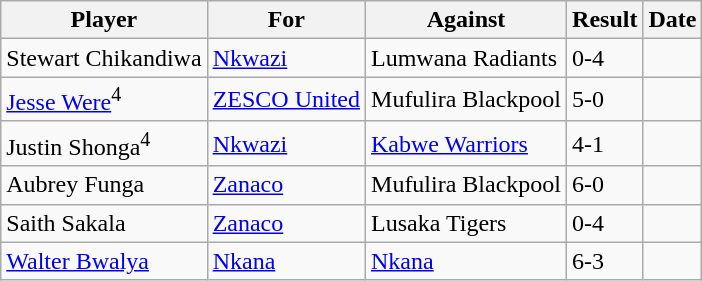<table class="wikitable sortable">
<tr>
<th>Player</th>
<th>For</th>
<th>Against</th>
<th style="text-align:center">Result</th>
<th>Date</th>
</tr>
<tr>
<td>Stewart Chikandiwa</td>
<td><a href='#'>Nkwazi</a></td>
<td>Lumwana Radiants</td>
<td>0-4</td>
<td></td>
</tr>
<tr>
<td><a href='#'>Jesse Were</a><sup>4</sup></td>
<td><a href='#'>ZESCO United</a></td>
<td>Mufulira Blackpool</td>
<td>5-0</td>
<td></td>
</tr>
<tr>
<td>Justin Shonga<sup>4</sup></td>
<td><a href='#'>Nkwazi</a></td>
<td><a href='#'>Kabwe Warriors</a></td>
<td>4-1</td>
<td></td>
</tr>
<tr>
<td>Aubrey Funga</td>
<td><a href='#'>Zanaco</a></td>
<td>Mufulira Blackpool</td>
<td>6-0</td>
<td></td>
</tr>
<tr>
<td>Saith Sakala</td>
<td><a href='#'>Zanaco</a></td>
<td>Lusaka Tigers</td>
<td>0-4</td>
<td></td>
</tr>
<tr>
<td><a href='#'>Walter Bwalya</a></td>
<td><a href='#'>Nkana</a></td>
<td><a href='#'>Nkana</a></td>
<td>6-3</td>
<td></td>
</tr>
</table>
